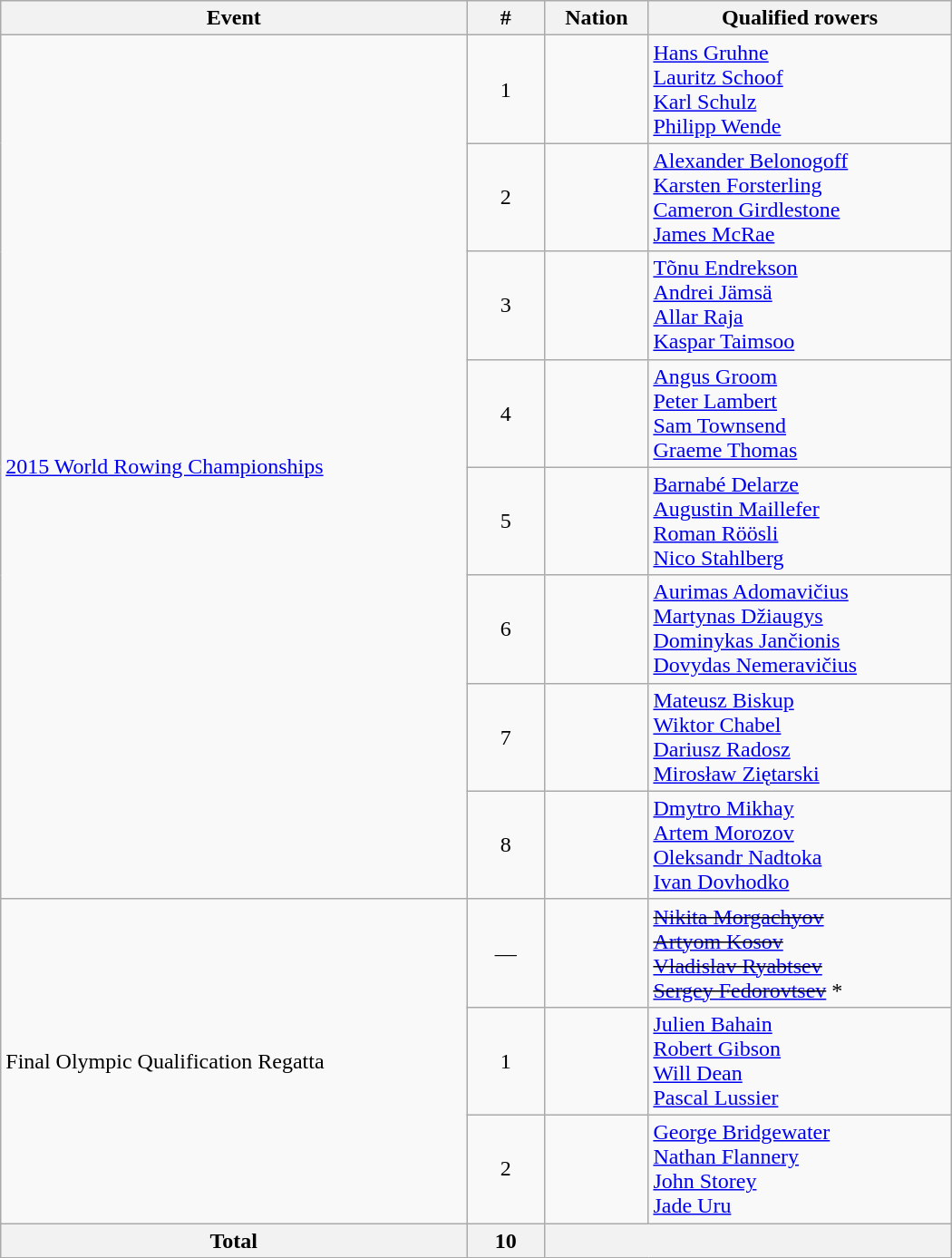<table class="wikitable"  style="width:700px; text-align:center;">
<tr>
<th>Event</th>
<th width=50>#</th>
<th>Nation</th>
<th>Qualified rowers</th>
</tr>
<tr>
<td rowspan=8 align=left><a href='#'>2015 World Rowing Championships</a></td>
<td>1</td>
<td align=left></td>
<td align=left><a href='#'>Hans Gruhne</a><br><a href='#'>Lauritz Schoof</a><br><a href='#'>Karl Schulz</a><br><a href='#'>Philipp Wende</a></td>
</tr>
<tr>
<td>2</td>
<td align=left></td>
<td align=left><a href='#'>Alexander Belonogoff</a><br><a href='#'>Karsten Forsterling</a><br><a href='#'>Cameron Girdlestone</a><br><a href='#'>James McRae</a></td>
</tr>
<tr>
<td>3</td>
<td align=left></td>
<td align=left><a href='#'>Tõnu Endrekson</a><br><a href='#'>Andrei Jämsä</a><br><a href='#'>Allar Raja</a><br><a href='#'>Kaspar Taimsoo</a></td>
</tr>
<tr>
<td>4</td>
<td align=left></td>
<td align=left><a href='#'>Angus Groom</a><br><a href='#'>Peter Lambert</a><br><a href='#'>Sam Townsend</a><br><a href='#'>Graeme Thomas</a></td>
</tr>
<tr>
<td>5</td>
<td align=left></td>
<td align=left><a href='#'>Barnabé Delarze</a><br><a href='#'>Augustin Maillefer</a><br><a href='#'>Roman Röösli</a><br><a href='#'>Nico Stahlberg</a></td>
</tr>
<tr>
<td>6</td>
<td align=left></td>
<td align=left><a href='#'>Aurimas Adomavičius</a><br><a href='#'>Martynas Džiaugys</a><br><a href='#'>Dominykas Jančionis</a><br><a href='#'>Dovydas Nemeravičius</a></td>
</tr>
<tr>
<td>7</td>
<td align=left></td>
<td align=left><a href='#'>Mateusz Biskup</a><br><a href='#'>Wiktor Chabel</a><br><a href='#'>Dariusz Radosz</a><br><a href='#'>Mirosław Ziętarski</a></td>
</tr>
<tr>
<td>8</td>
<td align=left></td>
<td align=left><a href='#'>Dmytro Mikhay</a><br><a href='#'>Artem Morozov</a><br><a href='#'>Oleksandr Nadtoka</a><br><a href='#'>Ivan Dovhodko</a></td>
</tr>
<tr>
<td rowspan=3 align=left>Final Olympic Qualification Regatta</td>
<td>—</td>
<td align=left><s></s></td>
<td align=left><s> <a href='#'>Nikita Morgachyov</a><br><a href='#'>Artyom Kosov</a><br><a href='#'>Vladislav Ryabtsev</a><br><a href='#'>Sergey Fedorovtsev</a></s> *</td>
</tr>
<tr>
<td>1</td>
<td align=left></td>
<td align=left><a href='#'>Julien Bahain</a><br><a href='#'>Robert Gibson</a><br><a href='#'>Will Dean</a><br><a href='#'>Pascal Lussier</a></td>
</tr>
<tr>
<td>2</td>
<td align=left></td>
<td align=left><a href='#'>George Bridgewater</a><br><a href='#'>Nathan Flannery</a><br><a href='#'>John Storey</a><br><a href='#'>Jade Uru</a></td>
</tr>
<tr>
<th>Total</th>
<th>10</th>
<th colspan=2></th>
</tr>
</table>
